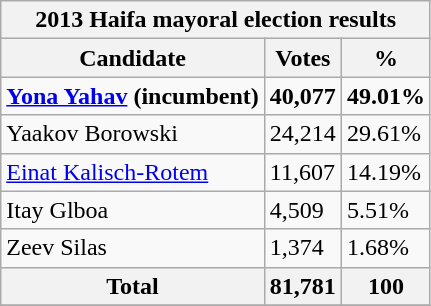<table class="wikitable sortable">
<tr>
<th colspan=3><strong>2013 Haifa mayoral election results</strong></th>
</tr>
<tr>
<th>Candidate</th>
<th>Votes</th>
<th>%</th>
</tr>
<tr>
<td><strong><a href='#'>Yona Yahav</a> (incumbent)</strong></td>
<td><strong>40,077</strong></td>
<td><strong>49.01%</strong></td>
</tr>
<tr>
<td>Yaakov Borowski</td>
<td>24,214</td>
<td>29.61%</td>
</tr>
<tr>
<td><a href='#'>Einat Kalisch-Rotem</a></td>
<td>11,607</td>
<td>14.19%</td>
</tr>
<tr>
<td>Itay Glboa</td>
<td>4,509</td>
<td>5.51%</td>
</tr>
<tr>
<td>Zeev Silas</td>
<td>1,374</td>
<td>1.68%</td>
</tr>
<tr>
<th>Total</th>
<th>81,781</th>
<th>100</th>
</tr>
<tr>
</tr>
</table>
